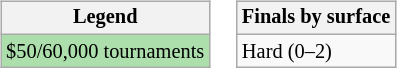<table>
<tr valign=top>
<td><br><table class="wikitable" style="font-size:85%;">
<tr>
<th>Legend</th>
</tr>
<tr style="background:#addfad;">
<td>$50/60,000 tournaments</td>
</tr>
</table>
</td>
<td><br><table class="wikitable" style="font-size:85%;">
<tr>
<th>Finals by surface</th>
</tr>
<tr>
<td>Hard (0–2)</td>
</tr>
</table>
</td>
</tr>
</table>
